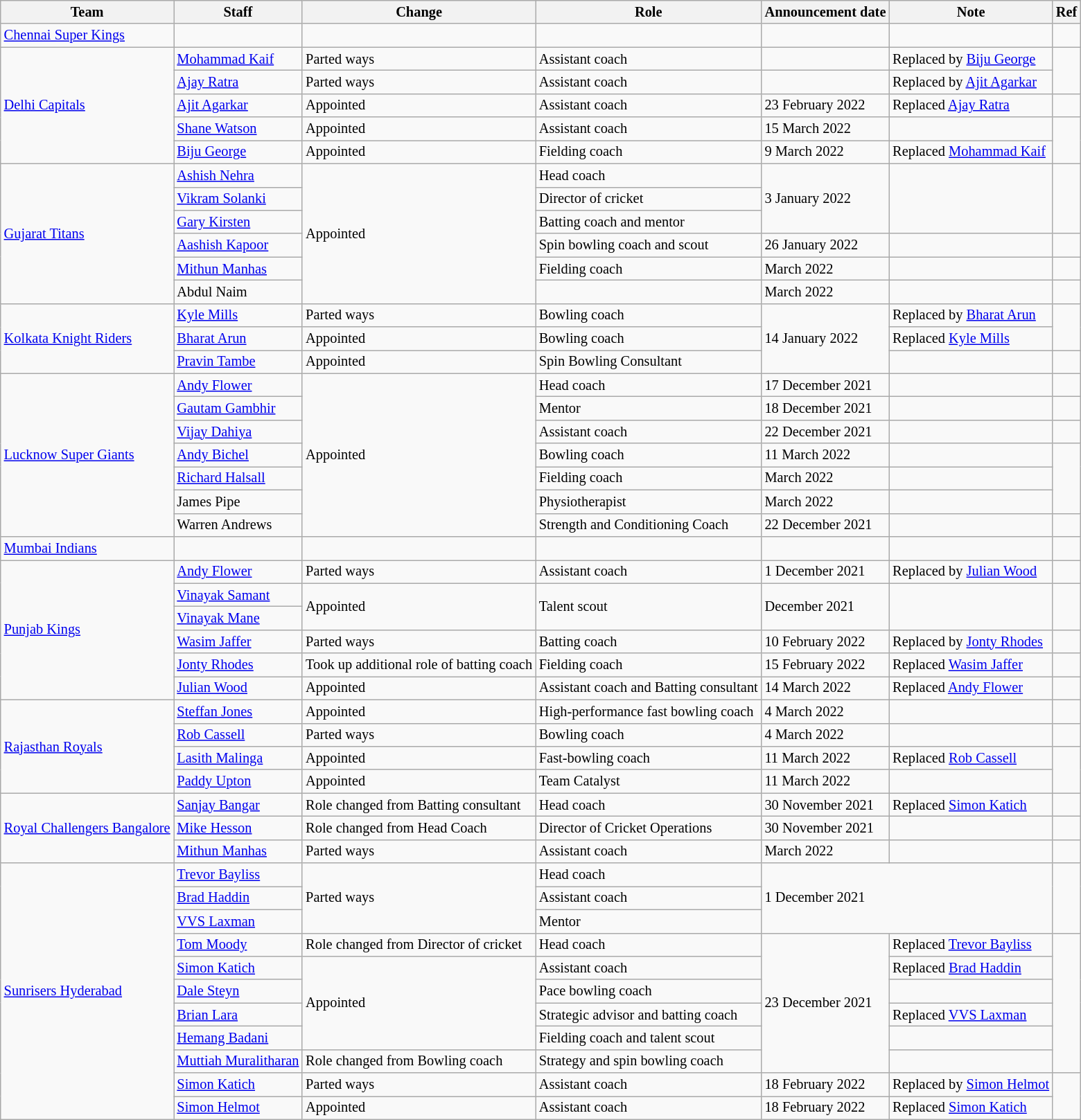<table class="wikitable sortable" style="font-size:85%;">
<tr>
<th>Team</th>
<th>Staff</th>
<th>Change</th>
<th>Role</th>
<th>Announcement date</th>
<th>Note</th>
<th>Ref</th>
</tr>
<tr>
<td><a href='#'>Chennai Super Kings</a></td>
<td></td>
<td></td>
<td></td>
<td></td>
<td></td>
<td></td>
</tr>
<tr>
<td rowspan="5"><a href='#'>Delhi Capitals</a></td>
<td><a href='#'>Mohammad Kaif</a></td>
<td>Parted ways</td>
<td>Assistant coach</td>
<td></td>
<td>Replaced by <a href='#'>Biju George</a></td>
<td rowspan=2></td>
</tr>
<tr>
<td><a href='#'>Ajay Ratra</a></td>
<td>Parted ways</td>
<td>Assistant coach</td>
<td></td>
<td>Replaced by <a href='#'>Ajit Agarkar</a></td>
</tr>
<tr>
<td><a href='#'>Ajit Agarkar</a></td>
<td>Appointed</td>
<td>Assistant coach</td>
<td>23 February 2022</td>
<td>Replaced <a href='#'>Ajay Ratra</a></td>
<td></td>
</tr>
<tr>
<td><a href='#'>Shane Watson</a></td>
<td>Appointed</td>
<td>Assistant coach</td>
<td>15 March 2022</td>
<td></td>
<td rowspan=2></td>
</tr>
<tr>
<td><a href='#'>Biju George</a></td>
<td>Appointed</td>
<td>Fielding coach</td>
<td>9 March 2022</td>
<td>Replaced <a href='#'>Mohammad Kaif</a></td>
</tr>
<tr>
<td rowspan="6"><a href='#'>Gujarat Titans</a></td>
<td><a href='#'>Ashish Nehra</a></td>
<td rowspan="6">Appointed</td>
<td>Head coach</td>
<td rowspan="3">3 January 2022</td>
<td rowspan="3"></td>
<td rowspan="3"></td>
</tr>
<tr>
<td><a href='#'>Vikram Solanki</a></td>
<td>Director of cricket</td>
</tr>
<tr>
<td><a href='#'>Gary Kirsten</a></td>
<td>Batting coach and mentor</td>
</tr>
<tr>
<td><a href='#'>Aashish Kapoor</a></td>
<td>Spin bowling coach and scout</td>
<td>26 January 2022</td>
<td></td>
<td></td>
</tr>
<tr>
<td><a href='#'>Mithun Manhas</a></td>
<td>Fielding coach</td>
<td>March 2022</td>
<td></td>
<td></td>
</tr>
<tr>
<td>Abdul Naim</td>
<td></td>
<td>March 2022</td>
<td></td>
<td></td>
</tr>
<tr>
<td rowspan="3"><a href='#'>Kolkata Knight Riders</a></td>
<td><a href='#'>Kyle Mills</a></td>
<td>Parted ways</td>
<td>Bowling coach</td>
<td rowspan=3>14 January 2022</td>
<td>Replaced by <a href='#'>Bharat Arun</a></td>
<td rowspan=2></td>
</tr>
<tr>
<td><a href='#'>Bharat Arun</a></td>
<td>Appointed</td>
<td>Bowling coach</td>
<td>Replaced <a href='#'>Kyle Mills</a></td>
</tr>
<tr>
<td><a href='#'>Pravin Tambe</a></td>
<td>Appointed</td>
<td>Spin Bowling Consultant</td>
<td></td>
</tr>
<tr>
<td rowspan="7"><a href='#'>Lucknow Super Giants</a></td>
<td><a href='#'>Andy Flower</a></td>
<td rowspan="7">Appointed</td>
<td>Head coach</td>
<td>17 December 2021</td>
<td></td>
<td></td>
</tr>
<tr>
<td><a href='#'>Gautam Gambhir</a></td>
<td>Mentor</td>
<td>18 December 2021</td>
<td></td>
<td></td>
</tr>
<tr>
<td><a href='#'>Vijay Dahiya</a></td>
<td>Assistant coach</td>
<td>22 December 2021</td>
<td></td>
<td></td>
</tr>
<tr>
<td><a href='#'>Andy Bichel</a></td>
<td>Bowling coach</td>
<td>11 March 2022</td>
<td></td>
<td rowspan=3></td>
</tr>
<tr>
<td><a href='#'>Richard Halsall</a></td>
<td>Fielding coach</td>
<td>March 2022</td>
<td></td>
</tr>
<tr>
<td>James Pipe</td>
<td>Physiotherapist</td>
<td>March 2022</td>
<td></td>
</tr>
<tr>
<td>Warren Andrews</td>
<td>Strength and Conditioning Coach</td>
<td>22 December 2021</td>
<td></td>
<td></td>
</tr>
<tr>
<td><a href='#'>Mumbai Indians</a></td>
<td></td>
<td></td>
<td></td>
<td></td>
<td></td>
<td></td>
</tr>
<tr>
<td rowspan="6"><a href='#'>Punjab Kings</a></td>
<td><a href='#'>Andy Flower</a></td>
<td>Parted ways</td>
<td>Assistant coach</td>
<td>1 December 2021</td>
<td>Replaced by <a href='#'>Julian Wood</a></td>
<td></td>
</tr>
<tr>
<td><a href='#'>Vinayak Samant</a></td>
<td rowspan=2>Appointed</td>
<td rowspan=2>Talent scout</td>
<td rowspan=2>December 2021</td>
<td rowspan=2></td>
<td rowspan=2></td>
</tr>
<tr>
<td><a href='#'>Vinayak Mane</a></td>
</tr>
<tr>
<td><a href='#'>Wasim Jaffer</a></td>
<td>Parted ways</td>
<td>Batting coach</td>
<td>10 February 2022</td>
<td>Replaced by <a href='#'>Jonty Rhodes</a></td>
<td></td>
</tr>
<tr>
<td><a href='#'>Jonty Rhodes</a></td>
<td>Took up additional role of batting coach</td>
<td>Fielding coach</td>
<td>15 February 2022</td>
<td>Replaced <a href='#'>Wasim Jaffer</a></td>
<td></td>
</tr>
<tr>
<td><a href='#'>Julian Wood</a></td>
<td>Appointed</td>
<td>Assistant coach and Batting consultant</td>
<td>14 March 2022</td>
<td>Replaced <a href='#'>Andy Flower</a></td>
<td></td>
</tr>
<tr>
<td rowspan="4"><a href='#'>Rajasthan Royals</a></td>
<td><a href='#'>Steffan Jones</a></td>
<td>Appointed</td>
<td>High-performance fast bowling coach</td>
<td>4 March 2022</td>
<td></td>
<td></td>
</tr>
<tr>
<td><a href='#'>Rob Cassell</a></td>
<td>Parted ways</td>
<td>Bowling coach</td>
<td>4 March 2022</td>
<td></td>
<td></td>
</tr>
<tr>
<td><a href='#'>Lasith Malinga</a></td>
<td>Appointed</td>
<td>Fast-bowling coach</td>
<td>11 March 2022</td>
<td>Replaced <a href='#'>Rob Cassell</a></td>
<td rowspan=2></td>
</tr>
<tr>
<td><a href='#'>Paddy Upton</a></td>
<td>Appointed</td>
<td>Team Catalyst</td>
<td>11 March 2022</td>
<td></td>
</tr>
<tr>
<td rowspan="3"><a href='#'>Royal Challengers Bangalore</a></td>
<td><a href='#'>Sanjay Bangar</a></td>
<td>Role changed from Batting consultant</td>
<td>Head coach</td>
<td>30 November 2021</td>
<td>Replaced <a href='#'>Simon Katich</a></td>
<td></td>
</tr>
<tr>
<td><a href='#'>Mike Hesson</a></td>
<td>Role changed from Head Coach</td>
<td>Director of Cricket Operations</td>
<td>30 November 2021</td>
<td></td>
<td></td>
</tr>
<tr>
<td><a href='#'>Mithun Manhas</a></td>
<td>Parted ways</td>
<td>Assistant coach</td>
<td>March 2022</td>
<td></td>
<td></td>
</tr>
<tr>
<td rowspan=11><a href='#'>Sunrisers Hyderabad</a></td>
<td><a href='#'>Trevor Bayliss</a></td>
<td rowspan="3">Parted ways</td>
<td>Head coach</td>
<td colspan="2" rowspan="3">1 December 2021</td>
<td rowspan="3"></td>
</tr>
<tr>
<td><a href='#'>Brad Haddin</a></td>
<td>Assistant coach</td>
</tr>
<tr>
<td><a href='#'>VVS Laxman</a></td>
<td>Mentor</td>
</tr>
<tr>
<td><a href='#'>Tom Moody</a></td>
<td>Role changed from Director of cricket</td>
<td>Head coach</td>
<td rowspan="6">23 December 2021</td>
<td>Replaced <a href='#'>Trevor Bayliss</a></td>
<td rowspan=6></td>
</tr>
<tr>
<td><a href='#'>Simon Katich</a></td>
<td rowspan="4">Appointed</td>
<td>Assistant coach</td>
<td>Replaced <a href='#'>Brad Haddin</a></td>
</tr>
<tr>
<td><a href='#'>Dale Steyn</a></td>
<td>Pace bowling coach</td>
<td></td>
</tr>
<tr>
<td><a href='#'>Brian Lara</a></td>
<td>Strategic advisor and batting coach</td>
<td>Replaced <a href='#'>VVS Laxman</a></td>
</tr>
<tr>
<td><a href='#'>Hemang Badani</a></td>
<td>Fielding coach and talent scout</td>
<td></td>
</tr>
<tr>
<td><a href='#'>Muttiah Muralitharan</a></td>
<td>Role changed from Bowling coach</td>
<td>Strategy and spin bowling coach</td>
<td></td>
</tr>
<tr>
<td><a href='#'>Simon Katich</a></td>
<td>Parted ways</td>
<td>Assistant coach</td>
<td>18 February 2022</td>
<td>Replaced by <a href='#'>Simon Helmot</a></td>
<td rowspan="2"></td>
</tr>
<tr>
<td><a href='#'>Simon Helmot</a></td>
<td>Appointed</td>
<td>Assistant coach</td>
<td>18 February 2022</td>
<td>Replaced <a href='#'>Simon Katich</a></td>
</tr>
</table>
